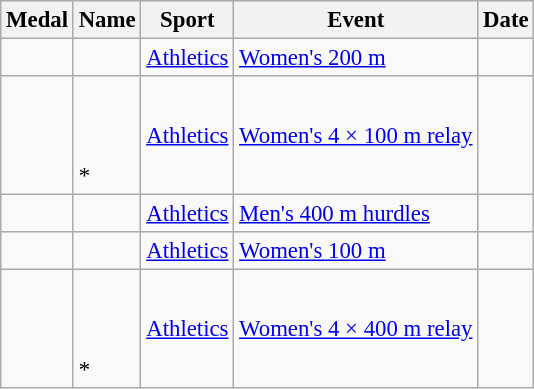<table class="wikitable sortable" style="font-size:95%">
<tr>
<th>Medal</th>
<th>Name</th>
<th>Sport</th>
<th>Event</th>
<th>Date</th>
</tr>
<tr>
<td></td>
<td></td>
<td><a href='#'>Athletics</a></td>
<td><a href='#'>Women's 200 m</a></td>
<td></td>
</tr>
<tr>
<td></td>
<td><br><br><br>*<br></td>
<td><a href='#'>Athletics</a></td>
<td><a href='#'>Women's 4 × 100 m relay</a></td>
<td></td>
</tr>
<tr>
<td></td>
<td></td>
<td><a href='#'>Athletics</a></td>
<td><a href='#'>Men's 400 m hurdles</a></td>
<td></td>
</tr>
<tr>
<td></td>
<td></td>
<td><a href='#'>Athletics</a></td>
<td><a href='#'>Women's 100 m</a></td>
<td></td>
</tr>
<tr>
<td></td>
<td><br><br><br>*<br></td>
<td><a href='#'>Athletics</a></td>
<td><a href='#'>Women's 4 × 400 m relay</a></td>
<td></td>
</tr>
</table>
